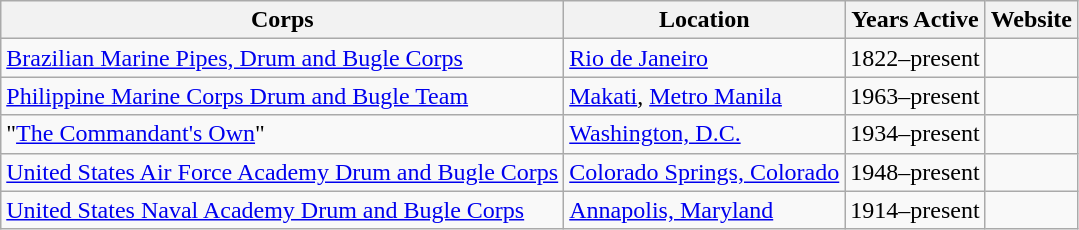<table class="wikitable">
<tr>
<th>Corps</th>
<th>Location</th>
<th>Years Active</th>
<th>Website</th>
</tr>
<tr>
<td><a href='#'>Brazilian Marine Pipes, Drum and Bugle Corps</a></td>
<td><a href='#'>Rio de Janeiro</a></td>
<td>1822–present</td>
<td></td>
</tr>
<tr>
<td><a href='#'>Philippine Marine Corps Drum and Bugle Team</a></td>
<td><a href='#'>Makati</a>, <a href='#'>Metro Manila</a></td>
<td>1963–present</td>
<td></td>
</tr>
<tr>
<td>"<a href='#'>The Commandant's Own</a>"</td>
<td><a href='#'>Washington, D.C.</a></td>
<td>1934–present</td>
<td></td>
</tr>
<tr>
<td><a href='#'>United States Air Force Academy Drum and Bugle Corps</a></td>
<td><a href='#'>Colorado Springs, Colorado</a></td>
<td>1948–present</td>
<td></td>
</tr>
<tr>
<td><a href='#'>United States Naval Academy Drum and Bugle Corps</a></td>
<td><a href='#'>Annapolis, Maryland</a></td>
<td>1914–present</td>
<td></td>
</tr>
</table>
